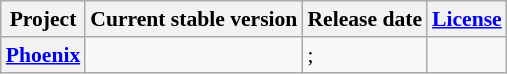<table class="wikitable sortable sort-under" style="font-size: 90%">
<tr>
<th>Project</th>
<th>Current stable version</th>
<th>Release date</th>
<th><a href='#'>License</a></th>
</tr>
<tr>
<th><a href='#'>Phoenix</a></th>
<td></td>
<td>; </td>
<td></td>
</tr>
</table>
